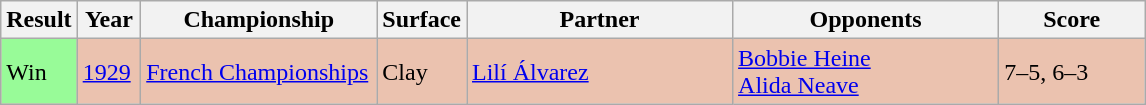<table class="sortable wikitable">
<tr>
<th style="width:40px">Result</th>
<th style="width:35px">Year</th>
<th style="width:150px">Championship</th>
<th style="width:50px">Surface</th>
<th style="width:170px">Partner</th>
<th style="width:170px">Opponents</th>
<th style="width:90px" class="unsortable">Score</th>
</tr>
<tr style="background:#ebc2af;">
<td style="background:#98fb98;">Win</td>
<td><a href='#'>1929</a></td>
<td><a href='#'>French Championships</a></td>
<td>Clay</td>
<td> <a href='#'>Lilí Álvarez</a></td>
<td> <a href='#'>Bobbie Heine</a><br> <a href='#'>Alida Neave</a></td>
<td>7–5, 6–3</td>
</tr>
</table>
